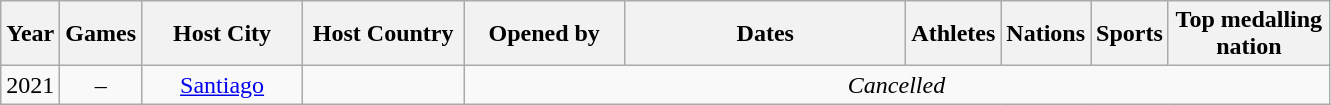<table class="wikitable" style="text-align:center">
<tr>
<th width=20>Year</th>
<th width=20>Games</th>
<th width=100>Host City</th>
<th width=100>Host Country</th>
<th width=100>Opened by</th>
<th width=180>Dates</th>
<th width=20>Athletes</th>
<th width=20>Nations</th>
<th width=20>Sports</th>
<th width=100>Top medalling<br>nation</th>
</tr>
<tr>
<td>2021</td>
<td>–</td>
<td><a href='#'>Santiago</a></td>
<td align="left"></td>
<td colspan=6><em>Cancelled</em></td>
</tr>
</table>
